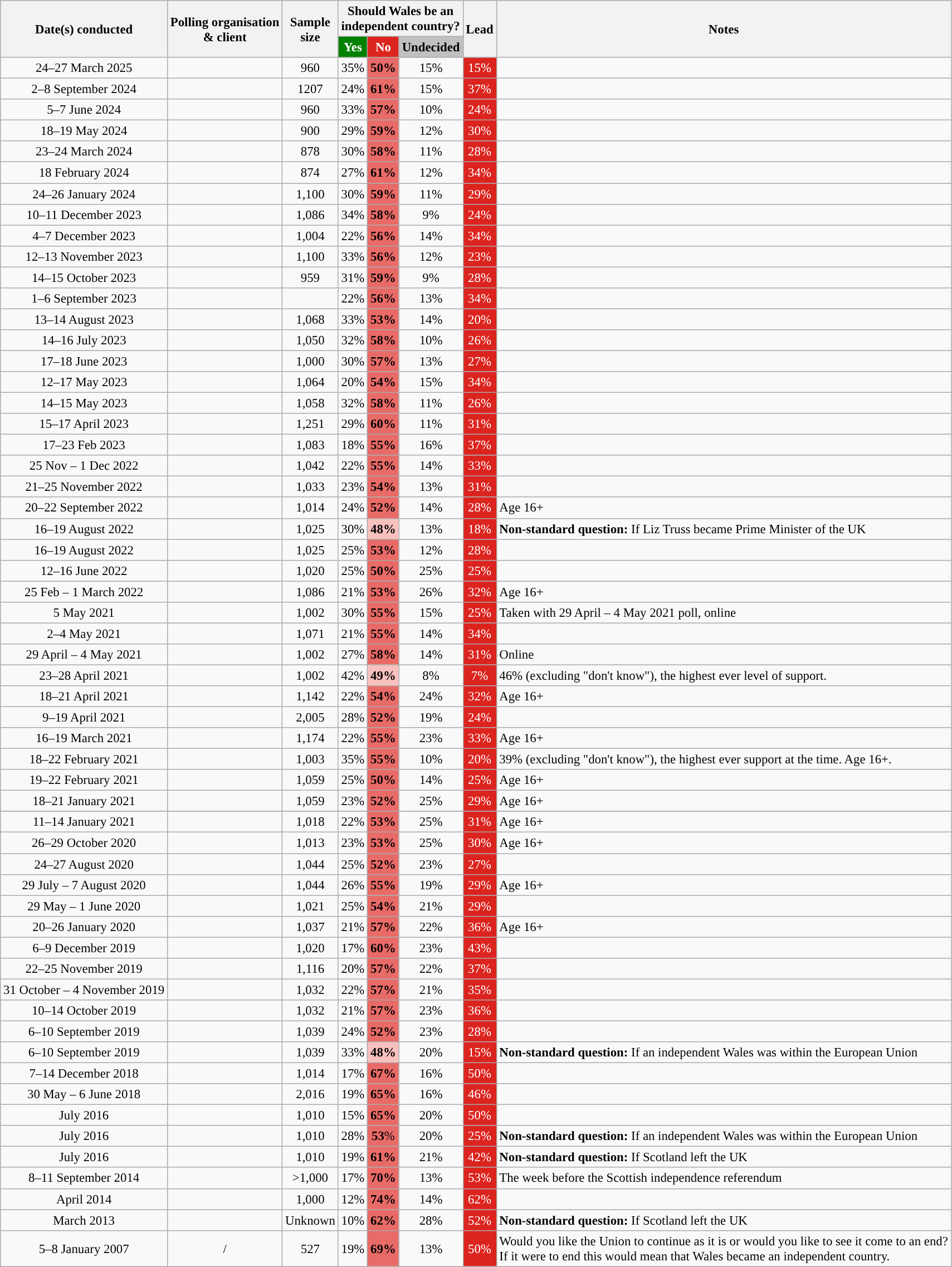<table style="text-align:center;font-size:95%;" class="wikitable sortable">
<tr>
<th rowspan="2">Date(s) conducted</th>
<th rowspan="2">Polling organisation<br>& client</th>
<th rowspan="2">Sample<br>size</th>
<th colspan="3">Should Wales be an<br>independent country?</th>
<th rowspan="2">Lead</th>
<th rowspan="2" class=unsortable>Notes</th>
</tr>
<tr>
<th style="background:green; color:white;">Yes</th>
<th style="background:#dc241f; color:white;">No</th>
<th style="background:silver;">Undecided</th>
</tr>
<tr>
<td>24–27 March 2025</td>
<td></td>
<td>960</td>
<td>35%</td>
<td style="background: rgb(233, 107, 103); "><strong>50%</strong></td>
<td>15%</td>
<td style="background: rgb(220, 36, 31); color: white;">15%</td>
<td></td>
</tr>
<tr>
<td>2–8 September 2024</td>
<td></td>
<td>1207</td>
<td>24%</td>
<td style="background: rgb(233, 107, 103); "><strong>61%</strong></td>
<td>15%</td>
<td style="background: rgb(220, 36, 31); color: white;">37%</td>
<td></td>
</tr>
<tr>
<td>5–7 June 2024</td>
<td></td>
<td>960</td>
<td>33%</td>
<td style="background: rgb(233, 107, 103); "><strong>57%</strong></td>
<td>10%</td>
<td style="background: rgb(220, 36, 31); color: white;">24%</td>
<td></td>
</tr>
<tr>
<td>18–19 May 2024</td>
<td></td>
<td>900</td>
<td>29%</td>
<td style="background: rgb(233, 107, 103); "><strong>59%</strong></td>
<td>12%</td>
<td style="background: rgb(220, 36, 31); color: white;">30%</td>
<td></td>
</tr>
<tr>
<td>23–24 March 2024</td>
<td></td>
<td>878</td>
<td>30%</td>
<td style="background: rgb(233, 107, 103); "><strong>58%</strong></td>
<td>11%</td>
<td style="background: rgb(220, 36, 31); color: white;">28%</td>
<td></td>
</tr>
<tr>
<td>18 February 2024</td>
<td></td>
<td>874</td>
<td>27%</td>
<td style="background: rgb(233, 107, 103); "><strong>61%</strong></td>
<td>12%</td>
<td style="background: rgb(220, 36, 31); color: white;">34%</td>
<td></td>
</tr>
<tr>
<td>24–26 January 2024</td>
<td></td>
<td>1,100</td>
<td>30%</td>
<td style="background: rgb(233, 107, 103); "><strong>59%</strong></td>
<td>11%</td>
<td style="background: rgb(220, 36, 31); color: white;">29%</td>
<td></td>
</tr>
<tr>
<td>10–11 December 2023</td>
<td></td>
<td>1,086</td>
<td>34%</td>
<td style="background: rgb(233, 107, 103); "><strong>58%</strong></td>
<td>9%</td>
<td style="background: rgb(220, 36, 31); color: white;">24%</td>
<td></td>
</tr>
<tr>
<td>4–7 December 2023</td>
<td></td>
<td>1,004</td>
<td>22%</td>
<td style="background: rgb(233, 107, 103); "><strong>56%</strong></td>
<td>14%</td>
<td style="background: rgb(220, 36, 31); color: white;">34%</td>
<td></td>
</tr>
<tr>
<td>12–13 November 2023</td>
<td></td>
<td>1,100</td>
<td>33%</td>
<td style="background: rgb(233, 107, 103); "><strong>56%</strong></td>
<td>12%</td>
<td style="background: rgb(220, 36, 31); color: white;">23%</td>
<td></td>
</tr>
<tr>
<td>14–15 October 2023</td>
<td></td>
<td>959</td>
<td>31%</td>
<td style="background: rgb(233, 107, 103); "><strong>59%</strong></td>
<td>9%</td>
<td style="background: rgb(220, 36, 31); color: white;">28%</td>
<td></td>
</tr>
<tr>
<td>1–6 September 2023</td>
<td></td>
<td></td>
<td>22%</td>
<td style="background: rgb(233, 107, 103); "><strong>56%</strong></td>
<td>13%</td>
<td style="background: rgb(220, 36, 31); color: white;">34%</td>
<td></td>
</tr>
<tr>
<td>13–14 August 2023</td>
<td></td>
<td>1,068</td>
<td>33%</td>
<td style="background: rgb(233, 107, 103); "><strong>53%</strong></td>
<td>14%</td>
<td style="background: rgb(220, 36, 31); color: white;">20%</td>
<td></td>
</tr>
<tr>
<td>14–16 July 2023</td>
<td></td>
<td>1,050</td>
<td>32%</td>
<td style="background: rgb(233, 107, 103); "><strong>58%</strong></td>
<td>10%</td>
<td style="background: rgb(220, 36, 31); color: white;">26%</td>
<td></td>
</tr>
<tr>
<td>17–18 June 2023</td>
<td></td>
<td>1,000</td>
<td>30%</td>
<td style="background: rgb(233, 107, 103); "><strong>57%</strong></td>
<td>13%</td>
<td style="background: rgb(220, 36, 31); color: white;">27%</td>
<td></td>
</tr>
<tr>
<td>12–17 May 2023</td>
<td></td>
<td>1,064</td>
<td>20%</td>
<td style="background: rgb(233, 107, 103); "><strong>54%</strong></td>
<td>15%</td>
<td style="background: rgb(220, 36, 31); color: white;">34%</td>
<td></td>
</tr>
<tr>
<td>14–15 May 2023</td>
<td></td>
<td>1,058</td>
<td>32%</td>
<td style="background: rgb(233, 107, 103); "><strong>58%</strong></td>
<td>11%</td>
<td style="background: rgb(220, 36, 31); color: white;">26%</td>
<td></td>
</tr>
<tr>
<td>15–17 April 2023</td>
<td></td>
<td>1,251</td>
<td>29%</td>
<td style="background: rgb(233, 107, 103); "><strong>60%</strong></td>
<td>11%</td>
<td style="background: rgb(220, 36, 31); color: white;">31%</td>
<td></td>
</tr>
<tr>
<td>17–23 Feb 2023</td>
<td></td>
<td>1,083</td>
<td>18%</td>
<td style="background: rgb(233, 107, 103); "><strong>55%</strong></td>
<td>16%</td>
<td style="background: rgb(220, 36, 31); color: white;">37%</td>
<td></td>
</tr>
<tr>
<td>25 Nov – 1 Dec 2022</td>
<td></td>
<td>1,042</td>
<td>22%</td>
<td style="background: rgb(233, 107, 103); "><strong>55%</strong></td>
<td>14%</td>
<td style="background: rgb(220, 36, 31); color: white;">33%</td>
<td></td>
</tr>
<tr>
<td>21–25 November 2022</td>
<td></td>
<td>1,033</td>
<td>23%</td>
<td style="background: rgb(233, 107, 103); "><strong>54%</strong></td>
<td>13%</td>
<td style="background: rgb(220, 36, 31); color: white;">31%</td>
<td></td>
</tr>
<tr>
<td>20–22 September 2022</td>
<td></td>
<td>1,014</td>
<td>24%</td>
<td style="background: rgb(233, 107, 103); "><strong>52%</strong></td>
<td>14%</td>
<td style="background: rgb(220, 36, 31); color: white;">28%</td>
<td align=left>Age 16+</td>
</tr>
<tr>
<td>16–19 August 2022</td>
<td></td>
<td>1,025</td>
<td>30%</td>
<td style="background: rgb(248, 193, 190); "><strong>48%</strong></td>
<td>13%</td>
<td style="background: rgb(220, 36, 31); color: white;">18%</td>
<td align=left><strong>Non-standard question:</strong> If Liz Truss became Prime Minister of the UK</td>
</tr>
<tr>
<td>16–19 August 2022</td>
<td></td>
<td>1,025</td>
<td>25%</td>
<td style="background: rgb(233, 107, 103); "><strong>53%</strong></td>
<td>12%</td>
<td style="background: rgb(220, 36, 31); color: white;">28%</td>
<td></td>
</tr>
<tr>
<td>12–16 June 2022</td>
<td></td>
<td>1,020</td>
<td>25%</td>
<td style="background: rgb(233, 107, 103); "><strong>50%</strong></td>
<td>25%</td>
<td style="background: rgb(220, 36, 31); color: white;">25%</td>
<td></td>
</tr>
<tr>
<td>25 Feb – 1 March 2022</td>
<td></td>
<td>1,086</td>
<td>21%</td>
<td style="background: rgb(233, 107, 103); "><strong>53%</strong></td>
<td>26%</td>
<td style="background: rgb(220, 36, 31); color: white;">32%</td>
<td align=left>Age 16+</td>
</tr>
<tr>
<td>5 May 2021</td>
<td></td>
<td>1,002</td>
<td>30%</td>
<td style="background: rgb(233, 107, 103); "><strong>55%</strong></td>
<td>15%</td>
<td style="background: rgb(220, 36, 31); color: white;">25%</td>
<td align=left>Taken with 29 April – 4 May 2021 poll, online</td>
</tr>
<tr>
<td>2–4 May 2021</td>
<td></td>
<td>1,071</td>
<td>21%</td>
<td style="background: rgb(233, 107, 103); "><strong>55%</strong></td>
<td>14%</td>
<td style="background: rgb(220, 36, 31); color: white;">34%</td>
<td></td>
</tr>
<tr>
<td>29 April – 4 May 2021</td>
<td></td>
<td>1,002</td>
<td>27%</td>
<td style="background: rgb(233, 107, 103); "><strong>58%</strong></td>
<td>14%</td>
<td style="background: rgb(220, 36, 31); color: white;">31%</td>
<td align=left>Online</td>
</tr>
<tr>
<td>23–28 April 2021</td>
<td></td>
<td>1,002</td>
<td>42%</td>
<td style="background: rgb(248, 193, 190); "><strong>49%</strong></td>
<td>8%</td>
<td style="background: rgb(220, 36, 31); color: white;">7%</td>
<td align=left>46% (excluding "don't know"), the highest ever level of support.</td>
</tr>
<tr>
<td>18–21 April 2021</td>
<td></td>
<td>1,142</td>
<td>22%</td>
<td style="background: rgb(233, 107, 103); "><strong>54%</strong></td>
<td>24%</td>
<td style="background: rgb(220, 36, 31); color: white;">32%</td>
<td align=left>Age 16+</td>
</tr>
<tr>
<td>9–19 April 2021</td>
<td></td>
<td>2,005</td>
<td>28%</td>
<td style="background: rgb(233, 107, 103); "><strong>52%</strong></td>
<td>19%</td>
<td style="background: rgb(220, 36, 31); color: white;">24%</td>
<td></td>
</tr>
<tr>
<td>16–19 March 2021</td>
<td></td>
<td>1,174</td>
<td>22%</td>
<td style="background: rgb(233, 107, 103); "><strong>55%</strong></td>
<td>23%</td>
<td style="background: rgb(220, 36, 31); color: white;">33%</td>
<td align=left>Age 16+</td>
</tr>
<tr>
<td>18–22 February 2021</td>
<td></td>
<td>1,003</td>
<td>35%</td>
<td style="background: rgb(233, 107, 103); "><strong>55%</strong></td>
<td>10%</td>
<td style="background: rgb(220, 36, 31); color: white;">20%</td>
<td align=left>39% (excluding "don't know"), the highest ever support at the time. Age 16+.</td>
</tr>
<tr>
<td>19–22 February 2021</td>
<td></td>
<td>1,059</td>
<td>25%</td>
<td style="background: rgb(233, 107, 103); "><strong>50%</strong></td>
<td>14%</td>
<td style="background: rgb(220, 36, 31); color: white;">25%</td>
<td align=left>Age 16+</td>
</tr>
<tr>
<td>18–21 January 2021</td>
<td></td>
<td>1,059</td>
<td>23%</td>
<td style="background: rgb(233, 107, 103); "><strong>52%</strong></td>
<td>25%</td>
<td style="background: rgb(220, 36, 31); color: white;">29%</td>
<td align=left>Age 16+</td>
</tr>
<tr>
</tr>
<tr>
<td>11–14 January 2021</td>
<td></td>
<td>1,018</td>
<td>22%</td>
<td style="background: rgb(233, 107, 103); "><strong>53%</strong></td>
<td>25%</td>
<td style="background: rgb(220, 36, 31); color: white;">31%</td>
<td align=left>Age 16+</td>
</tr>
<tr>
<td>26–29 October 2020</td>
<td></td>
<td>1,013</td>
<td>23%</td>
<td style="background: rgb(233, 107, 103); "><strong>53%</strong></td>
<td>25%</td>
<td style="background: rgb(220, 36, 31); color: white;">30%</td>
<td align=left>Age 16+</td>
</tr>
<tr>
<td>24–27 August 2020</td>
<td></td>
<td>1,044</td>
<td>25%</td>
<td style="background: rgb(233, 107, 103); "><strong>52%</strong></td>
<td>23%</td>
<td style="background: rgb(220, 36, 31); color: white;">27%</td>
<td></td>
</tr>
<tr>
<td>29 July – 7 August 2020</td>
<td></td>
<td>1,044</td>
<td>26%</td>
<td style="background: rgb(233, 107, 103); "><strong>55%</strong></td>
<td>19%</td>
<td style="background: rgb(220, 36, 31); color: white;">29%</td>
<td align=left>Age 16+</td>
</tr>
<tr>
<td>29 May – 1 June 2020</td>
<td></td>
<td>1,021</td>
<td>25%</td>
<td style="background: rgb(233, 107, 103); "><strong>54%</strong></td>
<td>21%</td>
<td style="background: rgb(220, 36, 31); color: white;">29%</td>
<td></td>
</tr>
<tr>
<td>20–26 January 2020</td>
<td></td>
<td>1,037</td>
<td>21%</td>
<td style="background: rgb(233, 107, 103); "><strong>57%</strong></td>
<td>22%</td>
<td style="background: rgb(220, 36, 31); color: white;">36%</td>
<td align=left>Age 16+</td>
</tr>
<tr>
<td>6–9 December 2019</td>
<td></td>
<td>1,020</td>
<td>17%</td>
<td style="background: rgb(233, 107, 103); "><strong>60%</strong></td>
<td>23%</td>
<td style="background: rgb(220, 36, 31); color: white;">43%</td>
<td></td>
</tr>
<tr>
<td>22–25 November 2019</td>
<td></td>
<td>1,116</td>
<td>20%</td>
<td style="background: rgb(233, 107, 103); "><strong>57%</strong></td>
<td>22%</td>
<td style="background: rgb(220, 36, 31); color: white;">37%</td>
<td></td>
</tr>
<tr>
<td>31 October – 4 November 2019</td>
<td></td>
<td>1,032</td>
<td>22%</td>
<td style="background: rgb(233, 107, 103); "><strong>57%</strong></td>
<td>21%</td>
<td style="background: rgb(220, 36, 31); color: white;">35%</td>
<td></td>
</tr>
<tr>
<td>10–14 October 2019</td>
<td></td>
<td>1,032</td>
<td>21%</td>
<td style="background: rgb(233, 107, 103); "><strong>57%</strong></td>
<td>23%</td>
<td style="background: rgb(220, 36, 31); color: white;">36%</td>
<td></td>
</tr>
<tr>
<td>6–10 September 2019</td>
<td></td>
<td>1,039</td>
<td>24%</td>
<td style="background: rgb(233, 107, 103); "><strong>52%</strong></td>
<td>23%</td>
<td style="background: rgb(220, 36, 31); color: white;">28%</td>
<td></td>
</tr>
<tr>
<td>6–10 September 2019</td>
<td></td>
<td>1,039</td>
<td>33%</td>
<td style="background: rgb(248, 193, 190); "><strong>48%</strong></td>
<td>20%</td>
<td style="background: rgb(220, 36, 31); color: white;">15%</td>
<td align=left><strong>Non-standard question:</strong> If an independent Wales was within the European Union</td>
</tr>
<tr>
<td>7–14 December 2018</td>
<td></td>
<td>1,014</td>
<td>17%</td>
<td style="background: rgb(233, 107, 103); "><strong>67%</strong></td>
<td>16%</td>
<td style="background: rgb(220, 36, 31); color: white;">50%</td>
<td></td>
</tr>
<tr>
<td>30 May – 6 June 2018</td>
<td></td>
<td>2,016</td>
<td>19%</td>
<td style="background: rgb(233, 107, 103); "><strong>65%</strong></td>
<td>16%</td>
<td style="background: rgb(220, 36, 31); color: white;">46%</td>
<td></td>
</tr>
<tr>
<td>July 2016</td>
<td></td>
<td>1,010</td>
<td>15%</td>
<td style="background: rgb(233, 107, 103); "><strong>65%</strong></td>
<td>20%</td>
<td style="background: rgb(220, 36, 31); color: white;">50%</td>
<td></td>
</tr>
<tr>
<td>July 2016</td>
<td></td>
<td>1,010</td>
<td>28%</td>
<td style="background: rgb(233, 107, 103); "><strong>53</strong>%</td>
<td>20%</td>
<td style="background: rgb(220, 36, 31); color: white;">25%</td>
<td align=left><strong>Non-standard question:</strong> If an independent Wales was within the European Union</td>
</tr>
<tr>
<td>July 2016</td>
<td></td>
<td>1,010</td>
<td>19%</td>
<td style="background: rgb(233, 107, 103); "><strong>61%</strong></td>
<td>21%</td>
<td style="background: rgb(220, 36, 31); color: white;">42%</td>
<td align=left><strong>Non-standard question:</strong> If Scotland left the UK</td>
</tr>
<tr>
<td>8–11 September 2014</td>
<td></td>
<td>>1,000</td>
<td>17%</td>
<td style="background: rgb(233, 107, 103); "><strong>70%</strong></td>
<td>13%</td>
<td style="background: rgb(220, 36, 31); color: white;">53%</td>
<td align=left>The week before the Scottish independence referendum</td>
</tr>
<tr>
<td>April 2014</td>
<td></td>
<td>1,000</td>
<td>12%</td>
<td style="background: rgb(233, 107, 103); "><strong>74%</strong></td>
<td>14%</td>
<td style="background: rgb(220, 36, 31); color: white;">62%</td>
<td></td>
</tr>
<tr>
<td>March 2013</td>
<td></td>
<td>Unknown</td>
<td>10%</td>
<td style="background: rgb(233, 107, 103); "><strong>62%</strong></td>
<td>28%</td>
<td style="background: rgb(220, 36, 31); color: white;">52%</td>
<td align=left><strong>Non-standard question:</strong> If Scotland left the UK</td>
</tr>
<tr>
<td>5–8 January 2007</td>
<td> / </td>
<td>527</td>
<td>19%</td>
<td style="background: rgb(233, 107, 103); "><strong>69%</strong></td>
<td>13%</td>
<td style="background: rgb(220, 36, 31); color: white;">50%</td>
<td align=left>Would you like the Union to continue as it is or would you like to see it come to an end?<br>If it were to end this would mean that Wales became an independent country.</td>
</tr>
</table>
